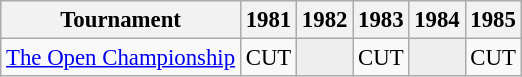<table class="wikitable" style="font-size:95%;text-align:center;">
<tr>
<th>Tournament</th>
<th>1981</th>
<th>1982</th>
<th>1983</th>
<th>1984</th>
<th>1985</th>
</tr>
<tr>
<td align=left><a href='#'>The Open Championship</a></td>
<td>CUT</td>
<td style="background:#eeeeee;"></td>
<td>CUT</td>
<td style="background:#eeeeee;"></td>
<td>CUT</td>
</tr>
</table>
